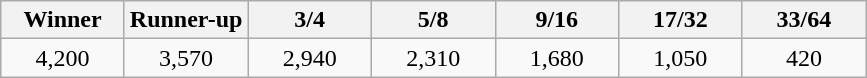<table class="wikitable" style="text-align:center">
<tr>
<th width="75">Winner</th>
<th width="75">Runner-up</th>
<th width="75">3/4</th>
<th width="75">5/8</th>
<th width="75">9/16</th>
<th width="75">17/32</th>
<th width="75">33/64</th>
</tr>
<tr>
<td>4,200</td>
<td>3,570</td>
<td>2,940</td>
<td>2,310</td>
<td>1,680</td>
<td>1,050</td>
<td>420</td>
</tr>
</table>
